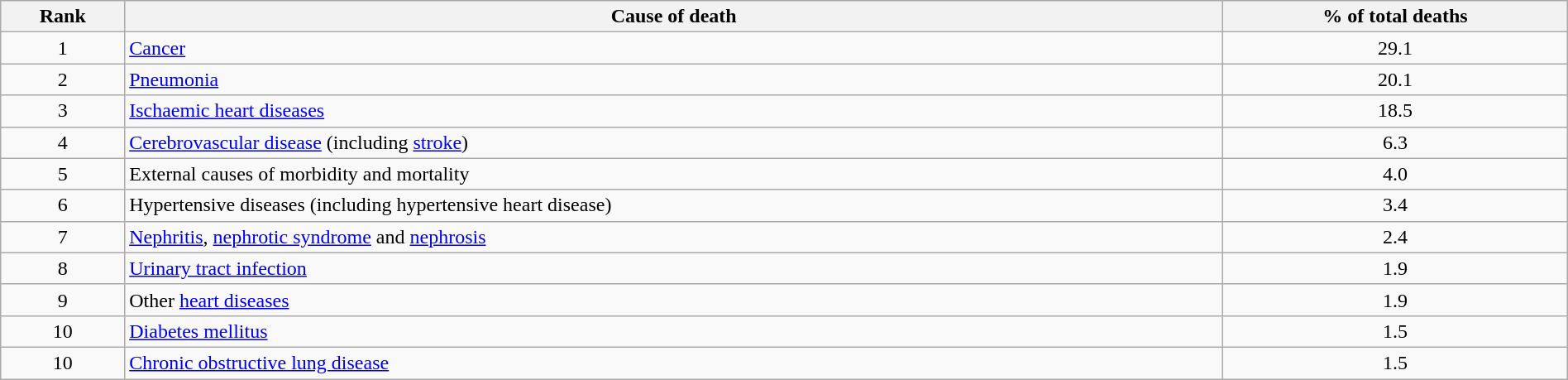<table class=wikitable width=100%>
<tr>
<th>Rank</th>
<th>Cause of death</th>
<th>% of total deaths</th>
</tr>
<tr>
<td align=center>1</td>
<td><a href='#'>Cancer</a></td>
<td align=center>29.1</td>
</tr>
<tr>
<td align=center>2</td>
<td><a href='#'>Pneumonia</a></td>
<td align=center>20.1</td>
</tr>
<tr>
<td align=center>3</td>
<td><a href='#'>Ischaemic heart diseases</a></td>
<td align=center>18.5</td>
</tr>
<tr>
<td align=center>4</td>
<td><a href='#'>Cerebrovascular disease</a> (including <a href='#'>stroke</a>)</td>
<td align=center>6.3</td>
</tr>
<tr>
<td align=center>5</td>
<td>External causes of morbidity and mortality</td>
<td align=center>4.0</td>
</tr>
<tr>
<td align=center>6</td>
<td>Hypertensive diseases (including hypertensive heart disease)</td>
<td align=center>3.4</td>
</tr>
<tr>
<td align=center>7</td>
<td><a href='#'>Nephritis</a>, <a href='#'>nephrotic syndrome</a> and <a href='#'>nephrosis</a></td>
<td align=center>2.4</td>
</tr>
<tr>
<td align=center>8</td>
<td><a href='#'>Urinary tract infection</a></td>
<td align=center>1.9</td>
</tr>
<tr>
<td align=center>9</td>
<td>Other <a href='#'>heart diseases</a></td>
<td align=center>1.9</td>
</tr>
<tr>
<td align=center>10</td>
<td><a href='#'>Diabetes mellitus</a></td>
<td align=center>1.5</td>
</tr>
<tr>
<td align=center>10</td>
<td><a href='#'>Chronic obstructive lung disease</a></td>
<td align=center>1.5</td>
</tr>
</table>
